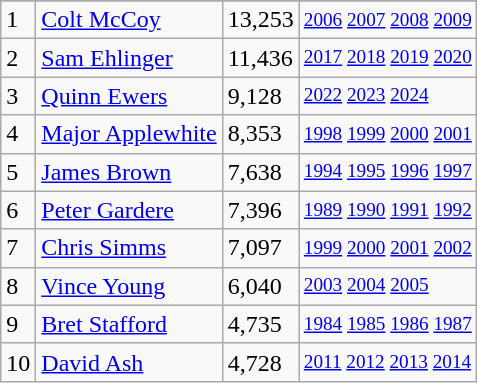<table class="wikitable">
<tr>
</tr>
<tr>
<td>1</td>
<td><a href='#'>Colt McCoy</a></td>
<td>13,253</td>
<td style="font-size:80%;"><a href='#'>2006</a> <a href='#'>2007</a> <a href='#'>2008</a> <a href='#'>2009</a></td>
</tr>
<tr>
<td>2</td>
<td><a href='#'>Sam Ehlinger</a></td>
<td>11,436</td>
<td style="font-size:80%;"><a href='#'>2017</a> <a href='#'>2018</a> <a href='#'>2019</a> <a href='#'>2020</a></td>
</tr>
<tr>
<td>3</td>
<td><a href='#'>Quinn Ewers</a></td>
<td>9,128</td>
<td style="font-size:80%;"><a href='#'>2022</a> <a href='#'>2023</a> <a href='#'>2024</a></td>
</tr>
<tr>
<td>4</td>
<td><a href='#'>Major Applewhite</a></td>
<td>8,353</td>
<td style="font-size:80%;"><a href='#'>1998</a> <a href='#'>1999</a> <a href='#'>2000</a> <a href='#'>2001</a></td>
</tr>
<tr>
<td>5</td>
<td><a href='#'>James Brown</a></td>
<td>7,638</td>
<td style="font-size:80%;"><a href='#'>1994</a> <a href='#'>1995</a> <a href='#'>1996</a> <a href='#'>1997</a></td>
</tr>
<tr>
<td>6</td>
<td><a href='#'>Peter Gardere</a></td>
<td>7,396</td>
<td style="font-size:80%;"><a href='#'>1989</a> <a href='#'>1990</a> <a href='#'>1991</a> <a href='#'>1992</a></td>
</tr>
<tr>
<td>7</td>
<td><a href='#'>Chris Simms</a></td>
<td>7,097</td>
<td style="font-size:80%;"><a href='#'>1999</a> <a href='#'>2000</a> <a href='#'>2001</a> <a href='#'>2002</a></td>
</tr>
<tr>
<td>8</td>
<td><a href='#'>Vince Young</a></td>
<td>6,040</td>
<td style="font-size:80%;"><a href='#'>2003</a> <a href='#'>2004</a> <a href='#'>2005</a></td>
</tr>
<tr>
<td>9</td>
<td><a href='#'>Bret Stafford</a></td>
<td>4,735</td>
<td style="font-size:80%;"><a href='#'>1984</a> <a href='#'>1985</a> <a href='#'>1986</a> <a href='#'>1987</a></td>
</tr>
<tr>
<td>10</td>
<td><a href='#'>David Ash</a></td>
<td>4,728</td>
<td style="font-size:80%;"><a href='#'>2011</a> <a href='#'>2012</a> <a href='#'>2013</a> <a href='#'>2014</a></td>
</tr>
</table>
